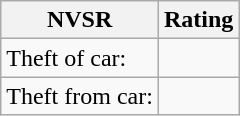<table class="wikitable">
<tr>
<th>NVSR</th>
<th>Rating</th>
</tr>
<tr>
<td>Theft of car:</td>
<td></td>
</tr>
<tr>
<td>Theft from car:</td>
<td></td>
</tr>
</table>
